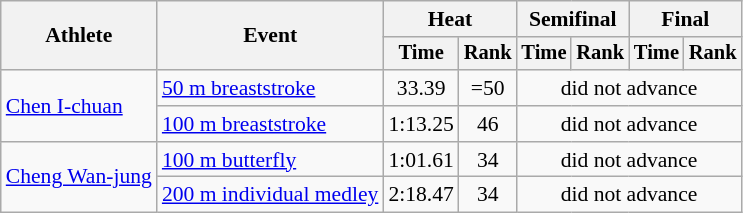<table class=wikitable style="font-size:90%">
<tr>
<th rowspan="2">Athlete</th>
<th rowspan="2">Event</th>
<th colspan="2">Heat</th>
<th colspan="2">Semifinal</th>
<th colspan="2">Final</th>
</tr>
<tr style="font-size:95%">
<th>Time</th>
<th>Rank</th>
<th>Time</th>
<th>Rank</th>
<th>Time</th>
<th>Rank</th>
</tr>
<tr align=center>
<td align=left rowspan=2><a href='#'>Chen I-chuan</a></td>
<td align=left><a href='#'>50 m breaststroke</a></td>
<td>33.39</td>
<td>=50</td>
<td colspan=4>did not advance</td>
</tr>
<tr align=center>
<td align=left><a href='#'>100 m breaststroke</a></td>
<td>1:13.25</td>
<td>46</td>
<td colspan=4>did not advance</td>
</tr>
<tr align=center>
<td align=left rowspan=2><a href='#'>Cheng Wan-jung</a></td>
<td align=left><a href='#'>100 m butterfly</a></td>
<td>1:01.61</td>
<td>34</td>
<td colspan=4>did not advance</td>
</tr>
<tr align=center>
<td align=left><a href='#'>200 m individual medley</a></td>
<td>2:18.47</td>
<td>34</td>
<td colspan=4>did not advance</td>
</tr>
</table>
